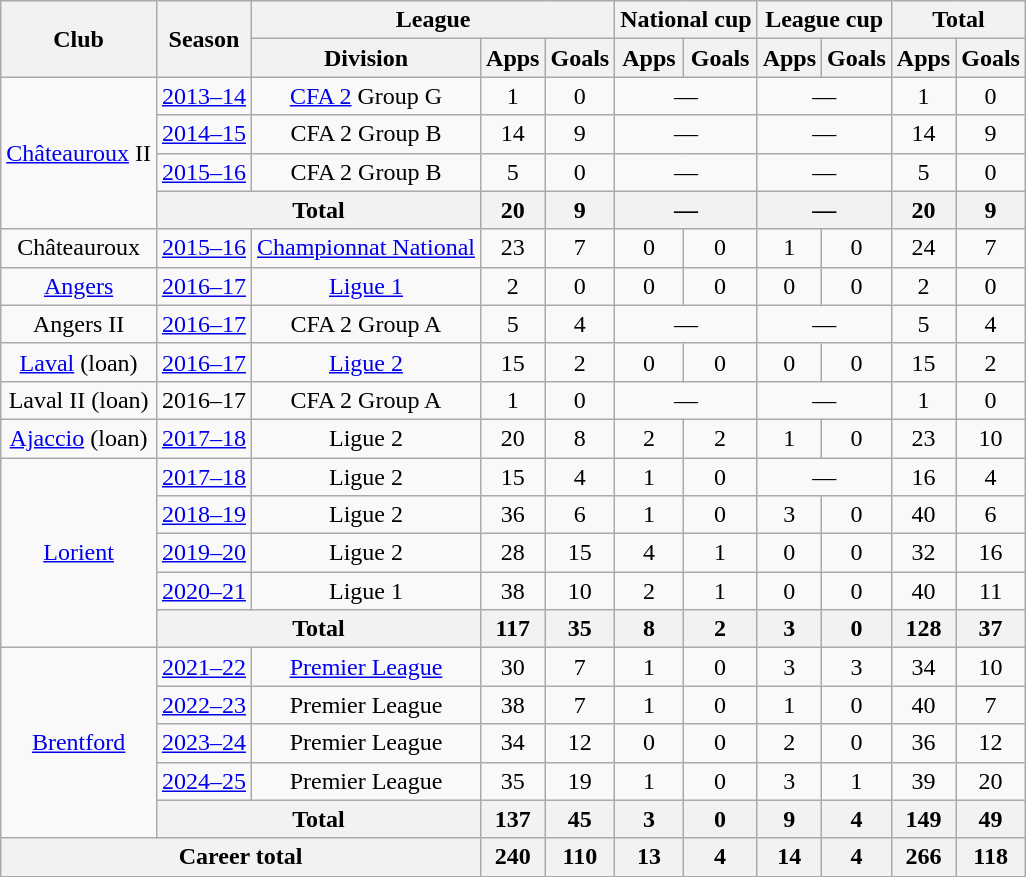<table class="wikitable" style="text-align:center">
<tr>
<th rowspan="2">Club</th>
<th rowspan="2">Season</th>
<th colspan="3">League</th>
<th colspan="2">National cup</th>
<th colspan="2">League cup</th>
<th colspan="2">Total</th>
</tr>
<tr>
<th>Division</th>
<th>Apps</th>
<th>Goals</th>
<th>Apps</th>
<th>Goals</th>
<th>Apps</th>
<th>Goals</th>
<th>Apps</th>
<th>Goals</th>
</tr>
<tr>
<td rowspan="4"><a href='#'>Châteauroux</a> II</td>
<td><a href='#'>2013–14</a></td>
<td><a href='#'>CFA 2</a> Group G</td>
<td>1</td>
<td>0</td>
<td colspan="2">―</td>
<td colspan="2">―</td>
<td>1</td>
<td>0</td>
</tr>
<tr>
<td><a href='#'>2014–15</a></td>
<td>CFA 2 Group B</td>
<td>14</td>
<td>9</td>
<td colspan="2">―</td>
<td colspan="2">―</td>
<td>14</td>
<td>9</td>
</tr>
<tr>
<td><a href='#'>2015–16</a></td>
<td>CFA 2 Group B</td>
<td>5</td>
<td>0</td>
<td colspan="2">―</td>
<td colspan="2">―</td>
<td>5</td>
<td>0</td>
</tr>
<tr>
<th colspan="2">Total</th>
<th>20</th>
<th>9</th>
<th colspan="2">―</th>
<th colspan="2">―</th>
<th>20</th>
<th>9</th>
</tr>
<tr>
<td>Châteauroux</td>
<td><a href='#'>2015–16</a></td>
<td><a href='#'>Championnat National</a></td>
<td>23</td>
<td>7</td>
<td>0</td>
<td>0</td>
<td>1</td>
<td>0</td>
<td>24</td>
<td>7</td>
</tr>
<tr>
<td><a href='#'>Angers</a></td>
<td><a href='#'>2016–17</a></td>
<td><a href='#'>Ligue 1</a></td>
<td>2</td>
<td>0</td>
<td>0</td>
<td>0</td>
<td>0</td>
<td>0</td>
<td>2</td>
<td>0</td>
</tr>
<tr>
<td>Angers II</td>
<td><a href='#'>2016–17</a></td>
<td>CFA 2 Group A</td>
<td>5</td>
<td>4</td>
<td colspan="2">―</td>
<td colspan="2">―</td>
<td>5</td>
<td>4</td>
</tr>
<tr>
<td><a href='#'>Laval</a> (loan)</td>
<td><a href='#'>2016–17</a></td>
<td><a href='#'>Ligue 2</a></td>
<td>15</td>
<td>2</td>
<td>0</td>
<td>0</td>
<td>0</td>
<td>0</td>
<td>15</td>
<td>2</td>
</tr>
<tr>
<td>Laval II (loan)</td>
<td>2016–17</td>
<td>CFA 2 Group A</td>
<td>1</td>
<td>0</td>
<td colspan="2">―</td>
<td colspan="2">―</td>
<td>1</td>
<td>0</td>
</tr>
<tr>
<td><a href='#'>Ajaccio</a> (loan)</td>
<td><a href='#'>2017–18</a></td>
<td>Ligue 2</td>
<td>20</td>
<td>8</td>
<td>2</td>
<td>2</td>
<td>1</td>
<td>0</td>
<td>23</td>
<td>10</td>
</tr>
<tr>
<td rowspan="5"><a href='#'>Lorient</a></td>
<td><a href='#'>2017–18</a></td>
<td>Ligue 2</td>
<td>15</td>
<td>4</td>
<td>1</td>
<td>0</td>
<td colspan="2">―</td>
<td>16</td>
<td>4</td>
</tr>
<tr>
<td><a href='#'>2018–19</a></td>
<td>Ligue 2</td>
<td>36</td>
<td>6</td>
<td>1</td>
<td>0</td>
<td>3</td>
<td>0</td>
<td>40</td>
<td>6</td>
</tr>
<tr>
<td><a href='#'>2019–20</a></td>
<td>Ligue 2</td>
<td>28</td>
<td>15</td>
<td>4</td>
<td>1</td>
<td>0</td>
<td>0</td>
<td>32</td>
<td>16</td>
</tr>
<tr>
<td><a href='#'>2020–21</a></td>
<td>Ligue 1</td>
<td>38</td>
<td>10</td>
<td>2</td>
<td>1</td>
<td>0</td>
<td>0</td>
<td>40</td>
<td>11</td>
</tr>
<tr>
<th colspan="2">Total</th>
<th>117</th>
<th>35</th>
<th>8</th>
<th>2</th>
<th>3</th>
<th>0</th>
<th>128</th>
<th>37</th>
</tr>
<tr>
<td rowspan="5"><a href='#'>Brentford</a></td>
<td><a href='#'>2021–22</a></td>
<td><a href='#'>Premier League</a></td>
<td>30</td>
<td>7</td>
<td>1</td>
<td>0</td>
<td>3</td>
<td>3</td>
<td>34</td>
<td>10</td>
</tr>
<tr>
<td><a href='#'>2022–23</a></td>
<td>Premier League</td>
<td>38</td>
<td>7</td>
<td>1</td>
<td>0</td>
<td>1</td>
<td>0</td>
<td>40</td>
<td>7</td>
</tr>
<tr>
<td><a href='#'>2023–24</a></td>
<td>Premier League</td>
<td>34</td>
<td>12</td>
<td>0</td>
<td>0</td>
<td>2</td>
<td>0</td>
<td>36</td>
<td>12</td>
</tr>
<tr>
<td><a href='#'>2024–25</a></td>
<td>Premier League</td>
<td>35</td>
<td>19</td>
<td>1</td>
<td>0</td>
<td>3</td>
<td>1</td>
<td>39</td>
<td>20</td>
</tr>
<tr>
<th colspan="2">Total</th>
<th>137</th>
<th>45</th>
<th>3</th>
<th>0</th>
<th>9</th>
<th>4</th>
<th>149</th>
<th>49</th>
</tr>
<tr>
<th colspan="3">Career total</th>
<th>240</th>
<th>110</th>
<th>13</th>
<th>4</th>
<th>14</th>
<th>4</th>
<th>266</th>
<th>118</th>
</tr>
</table>
